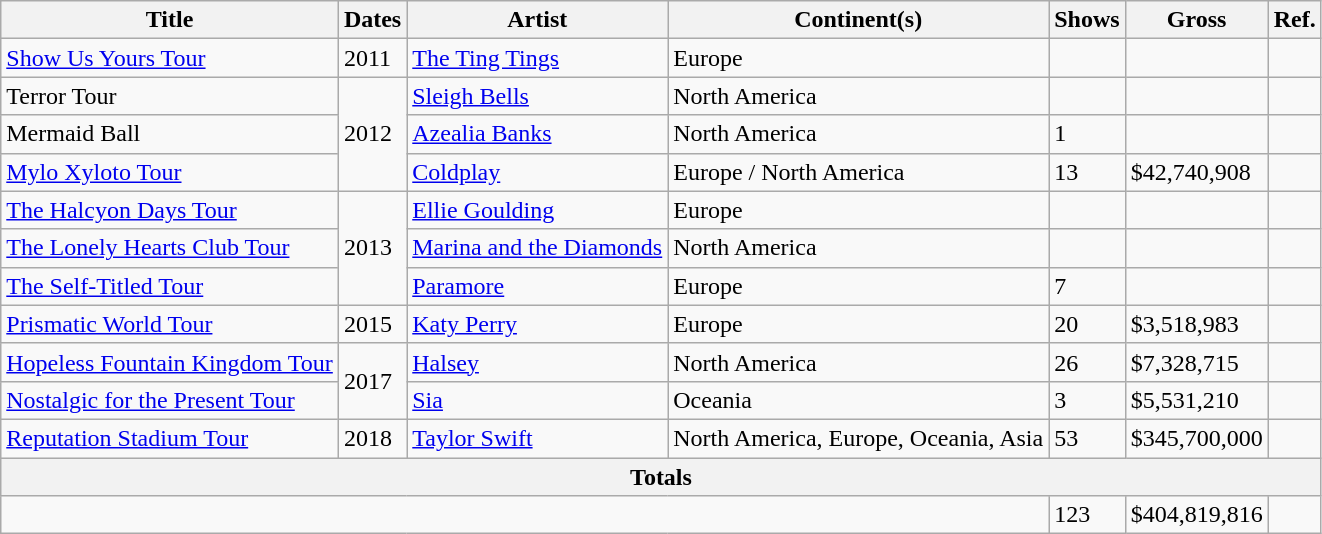<table class="wikitable">
<tr>
<th>Title</th>
<th>Dates</th>
<th>Artist</th>
<th>Continent(s)</th>
<th>Shows</th>
<th>Gross</th>
<th>Ref.</th>
</tr>
<tr>
<td><a href='#'>Show Us Yours Tour</a></td>
<td>2011</td>
<td><a href='#'>The Ting Tings</a></td>
<td>Europe</td>
<td></td>
<td></td>
<td></td>
</tr>
<tr>
<td>Terror Tour</td>
<td rowspan="3">2012</td>
<td><a href='#'>Sleigh Bells</a></td>
<td>North America</td>
<td></td>
<td></td>
<td></td>
</tr>
<tr>
<td>Mermaid Ball</td>
<td><a href='#'>Azealia Banks</a></td>
<td>North America</td>
<td>1</td>
<td></td>
<td></td>
</tr>
<tr>
<td><a href='#'>Mylo Xyloto Tour</a></td>
<td><a href='#'>Coldplay</a></td>
<td>Europe / North America</td>
<td>13</td>
<td>$42,740,908</td>
<td></td>
</tr>
<tr>
<td><a href='#'>The Halcyon Days Tour</a></td>
<td rowspan="3">2013</td>
<td><a href='#'>Ellie Goulding</a></td>
<td>Europe</td>
<td></td>
<td></td>
<td></td>
</tr>
<tr>
<td><a href='#'>The Lonely Hearts Club Tour</a></td>
<td><a href='#'>Marina and the Diamonds</a></td>
<td>North America</td>
<td></td>
<td></td>
<td></td>
</tr>
<tr>
<td><a href='#'>The Self-Titled Tour</a></td>
<td><a href='#'>Paramore</a></td>
<td>Europe</td>
<td>7</td>
<td></td>
<td></td>
</tr>
<tr>
<td><a href='#'>Prismatic World Tour</a></td>
<td>2015</td>
<td><a href='#'>Katy Perry</a></td>
<td>Europe</td>
<td>20</td>
<td>$3,518,983</td>
<td></td>
</tr>
<tr>
<td><a href='#'>Hopeless Fountain Kingdom Tour</a></td>
<td rowspan="2">2017</td>
<td><a href='#'>Halsey</a></td>
<td>North America</td>
<td>26</td>
<td>$7,328,715</td>
<td></td>
</tr>
<tr>
<td><a href='#'>Nostalgic for the Present Tour</a></td>
<td><a href='#'>Sia</a></td>
<td>Oceania</td>
<td>3</td>
<td>$5,531,210</td>
<td></td>
</tr>
<tr>
<td><a href='#'>Reputation Stadium Tour</a></td>
<td>2018</td>
<td><a href='#'>Taylor Swift</a></td>
<td>North America, Europe, Oceania, Asia</td>
<td>53</td>
<td>$345,700,000</td>
<td></td>
</tr>
<tr>
<th scope="col" colspan="7">Totals</th>
</tr>
<tr>
<td colspan=4></td>
<td>123</td>
<td>$404,819,816</td>
<td></td>
</tr>
</table>
